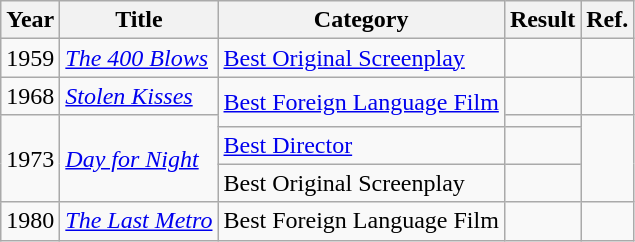<table class="wikitable">
<tr>
<th>Year</th>
<th>Title</th>
<th>Category</th>
<th>Result</th>
<th>Ref.</th>
</tr>
<tr>
<td>1959</td>
<td><em><a href='#'>The 400 Blows</a></em></td>
<td><a href='#'>Best Original Screenplay</a></td>
<td></td>
<td></td>
</tr>
<tr>
<td>1968</td>
<td><em><a href='#'>Stolen Kisses</a></em></td>
<td rowspan=2><a href='#'>Best Foreign Language Film</a></td>
<td></td>
<td></td>
</tr>
<tr>
<td rowspan=3>1973</td>
<td rowspan=3><em><a href='#'>Day for Night</a></em></td>
<td></td>
<td rowspan=3></td>
</tr>
<tr>
<td><a href='#'>Best Director</a></td>
<td></td>
</tr>
<tr>
<td>Best Original Screenplay</td>
<td></td>
</tr>
<tr>
<td>1980</td>
<td><em><a href='#'>The Last Metro</a></em></td>
<td>Best Foreign Language Film</td>
<td></td>
<td></td>
</tr>
</table>
